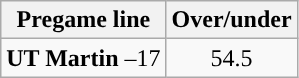<table class="wikitable">
<tr align="center">
<th>Pregame line</th>
<th>Over/under</th>
</tr>
<tr align="center">
<td><strong>UT Martin</strong> –17</td>
<td>54.5</td>
</tr>
</table>
